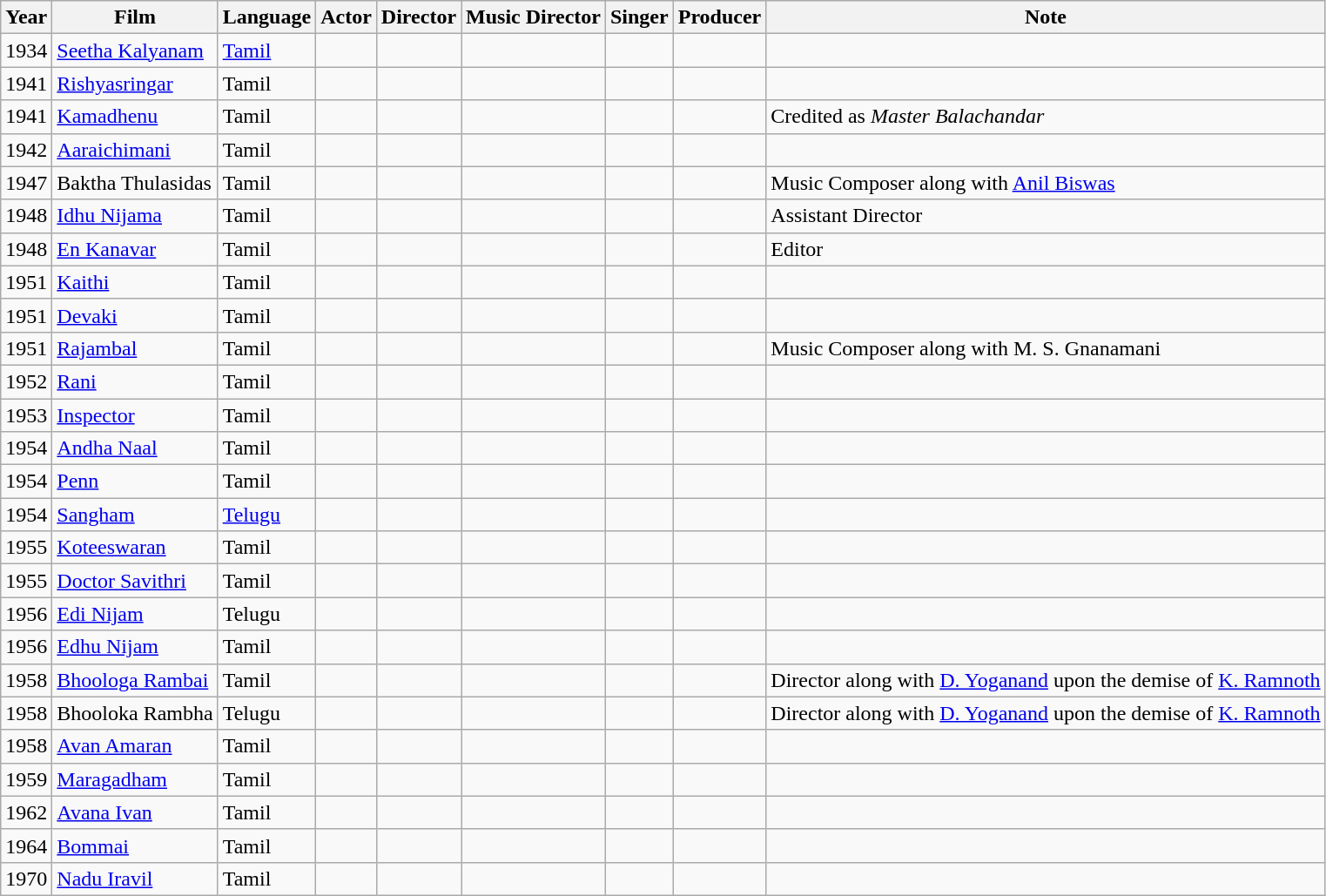<table class="wikitable">
<tr>
<th>Year</th>
<th>Film</th>
<th>Language</th>
<th>Actor</th>
<th>Director</th>
<th>Music Director</th>
<th>Singer</th>
<th>Producer</th>
<th>Note</th>
</tr>
<tr>
<td>1934</td>
<td><a href='#'>Seetha Kalyanam</a></td>
<td><a href='#'>Tamil</a></td>
<td></td>
<td></td>
<td></td>
<td></td>
<td></td>
<td></td>
</tr>
<tr>
<td>1941</td>
<td><a href='#'>Rishyasringar</a></td>
<td>Tamil</td>
<td></td>
<td></td>
<td></td>
<td></td>
<td></td>
<td></td>
</tr>
<tr>
<td>1941</td>
<td><a href='#'>Kamadhenu</a></td>
<td>Tamil</td>
<td></td>
<td></td>
<td></td>
<td></td>
<td></td>
<td>Credited as <em>Master Balachandar</em></td>
</tr>
<tr>
<td>1942</td>
<td><a href='#'>Aaraichimani</a></td>
<td>Tamil</td>
<td></td>
<td></td>
<td></td>
<td></td>
<td></td>
<td></td>
</tr>
<tr>
<td>1947</td>
<td>Baktha Thulasidas</td>
<td>Tamil</td>
<td></td>
<td></td>
<td></td>
<td></td>
<td></td>
<td>Music Composer along with <a href='#'>Anil Biswas</a></td>
</tr>
<tr>
<td>1948</td>
<td><a href='#'>Idhu Nijama</a></td>
<td>Tamil</td>
<td></td>
<td></td>
<td></td>
<td></td>
<td></td>
<td>Assistant Director</td>
</tr>
<tr>
<td>1948</td>
<td><a href='#'>En Kanavar</a></td>
<td>Tamil</td>
<td></td>
<td></td>
<td></td>
<td></td>
<td></td>
<td>Editor</td>
</tr>
<tr>
<td>1951</td>
<td><a href='#'>Kaithi</a></td>
<td>Tamil</td>
<td></td>
<td></td>
<td></td>
<td></td>
<td></td>
<td></td>
</tr>
<tr>
<td>1951</td>
<td><a href='#'>Devaki</a></td>
<td>Tamil</td>
<td></td>
<td></td>
<td></td>
<td></td>
<td></td>
<td></td>
</tr>
<tr>
<td>1951</td>
<td><a href='#'>Rajambal</a></td>
<td>Tamil</td>
<td></td>
<td></td>
<td></td>
<td></td>
<td></td>
<td>Music Composer along with M. S. Gnanamani</td>
</tr>
<tr>
<td>1952</td>
<td><a href='#'>Rani</a></td>
<td>Tamil</td>
<td></td>
<td></td>
<td></td>
<td></td>
<td></td>
<td></td>
</tr>
<tr>
<td>1953</td>
<td><a href='#'>Inspector</a></td>
<td>Tamil</td>
<td></td>
<td></td>
<td></td>
<td></td>
<td></td>
<td></td>
</tr>
<tr>
<td>1954</td>
<td><a href='#'>Andha Naal</a></td>
<td>Tamil</td>
<td></td>
<td></td>
<td></td>
<td></td>
<td></td>
<td></td>
</tr>
<tr>
<td>1954</td>
<td><a href='#'>Penn</a></td>
<td>Tamil</td>
<td></td>
<td></td>
<td></td>
<td></td>
<td></td>
<td></td>
</tr>
<tr>
<td>1954</td>
<td><a href='#'>Sangham</a></td>
<td><a href='#'>Telugu</a></td>
<td></td>
<td></td>
<td></td>
<td></td>
<td></td>
<td></td>
</tr>
<tr>
<td>1955</td>
<td><a href='#'>Koteeswaran</a></td>
<td>Tamil</td>
<td></td>
<td></td>
<td></td>
<td></td>
<td></td>
<td></td>
</tr>
<tr>
<td>1955</td>
<td><a href='#'>Doctor Savithri</a></td>
<td>Tamil</td>
<td></td>
<td></td>
<td></td>
<td></td>
<td></td>
<td></td>
</tr>
<tr>
<td>1956</td>
<td><a href='#'>Edi Nijam</a></td>
<td>Telugu</td>
<td></td>
<td></td>
<td></td>
<td></td>
<td></td>
<td></td>
</tr>
<tr>
<td>1956</td>
<td><a href='#'>Edhu Nijam</a></td>
<td>Tamil</td>
<td></td>
<td></td>
<td></td>
<td></td>
<td></td>
<td></td>
</tr>
<tr>
<td>1958</td>
<td><a href='#'>Bhoologa Rambai</a></td>
<td>Tamil</td>
<td></td>
<td></td>
<td></td>
<td></td>
<td></td>
<td>Director along with <a href='#'>D. Yoganand</a> upon the demise of <a href='#'>K. Ramnoth</a></td>
</tr>
<tr>
<td>1958</td>
<td>Bhooloka Rambha</td>
<td>Telugu</td>
<td></td>
<td></td>
<td></td>
<td></td>
<td></td>
<td>Director along with <a href='#'>D. Yoganand</a> upon the demise of <a href='#'>K. Ramnoth</a></td>
</tr>
<tr>
<td>1958</td>
<td><a href='#'>Avan Amaran</a></td>
<td>Tamil</td>
<td></td>
<td></td>
<td></td>
<td></td>
<td></td>
<td></td>
</tr>
<tr>
<td>1959</td>
<td><a href='#'>Maragadham</a></td>
<td>Tamil</td>
<td></td>
<td></td>
<td></td>
<td></td>
<td></td>
<td></td>
</tr>
<tr>
<td>1962</td>
<td><a href='#'>Avana Ivan</a></td>
<td>Tamil</td>
<td></td>
<td></td>
<td></td>
<td></td>
<td></td>
<td></td>
</tr>
<tr>
<td>1964</td>
<td><a href='#'>Bommai</a></td>
<td>Tamil</td>
<td></td>
<td></td>
<td></td>
<td></td>
<td></td>
<td></td>
</tr>
<tr>
<td>1970</td>
<td><a href='#'>Nadu Iravil</a></td>
<td>Tamil</td>
<td></td>
<td></td>
<td></td>
<td></td>
<td></td>
<td></td>
</tr>
</table>
